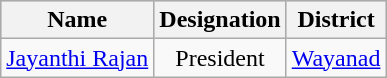<table class=" wikitable">
<tr style="background:#ccc; text-align:center;">
<th>Name</th>
<th>Designation</th>
<th>District</th>
</tr>
<tr style="vertical-align: middle; text-align: center;">
<td><a href='#'>Jayanthi Rajan</a></td>
<td>President</td>
<td><a href='#'>Wayanad</a></td>
</tr>
</table>
